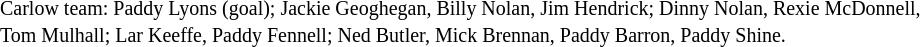<table style="width:100%;">
<tr>
<td style="vertical-align:top; width:50%"><br></td>
<td style="vertical-align:top; width:50%"><br><small>Carlow team: Paddy Lyons (goal); Jackie Geoghegan, Billy Nolan, Jim Hendrick; Dinny Nolan, Rexie McDonnell, Tom Mulhall; Lar Keeffe, Paddy Fennell; Ned Butler, Mick Brennan, Paddy Barron, Paddy Shine.</small></td>
</tr>
</table>
